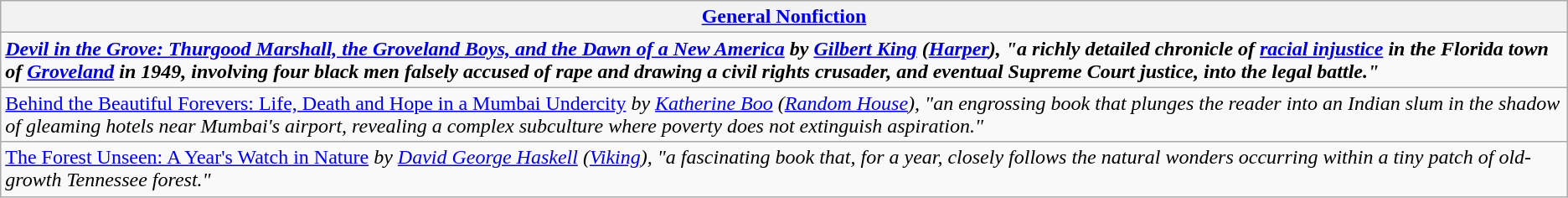<table class="wikitable" style="float:left; float:none;">
<tr>
<th><a href='#'>General Nonfiction</a></th>
</tr>
<tr>
<td><strong><em><a href='#'>Devil in the Grove: Thurgood Marshall, the Groveland Boys, and the Dawn of a New America</a><em> by <a href='#'>Gilbert King</a><strong> (<a href='#'>Harper</a>), "a richly detailed chronicle of <a href='#'>racial injustice</a> in the Florida town of <a href='#'>Groveland</a> in 1949, involving four black men falsely accused of rape and drawing a civil rights crusader, and eventual Supreme Court justice, into the legal battle."</td>
</tr>
<tr>
<td></em><a href='#'>Behind the Beautiful Forevers: Life, Death and Hope in a Mumbai Undercity</a><em> by <a href='#'>Katherine Boo</a> (<a href='#'>Random House</a>), "an engrossing book that plunges the reader into an Indian slum in the shadow of gleaming hotels near Mumbai's airport, revealing a complex subculture where poverty does not extinguish aspiration."</td>
</tr>
<tr>
<td></em><a href='#'>The Forest Unseen: A Year's Watch in Nature</a><em> by <a href='#'>David George Haskell</a> (<a href='#'>Viking</a>), "a fascinating book that, for a year, closely follows the natural wonders occurring within a tiny patch of old-growth Tennessee forest."</td>
</tr>
</table>
